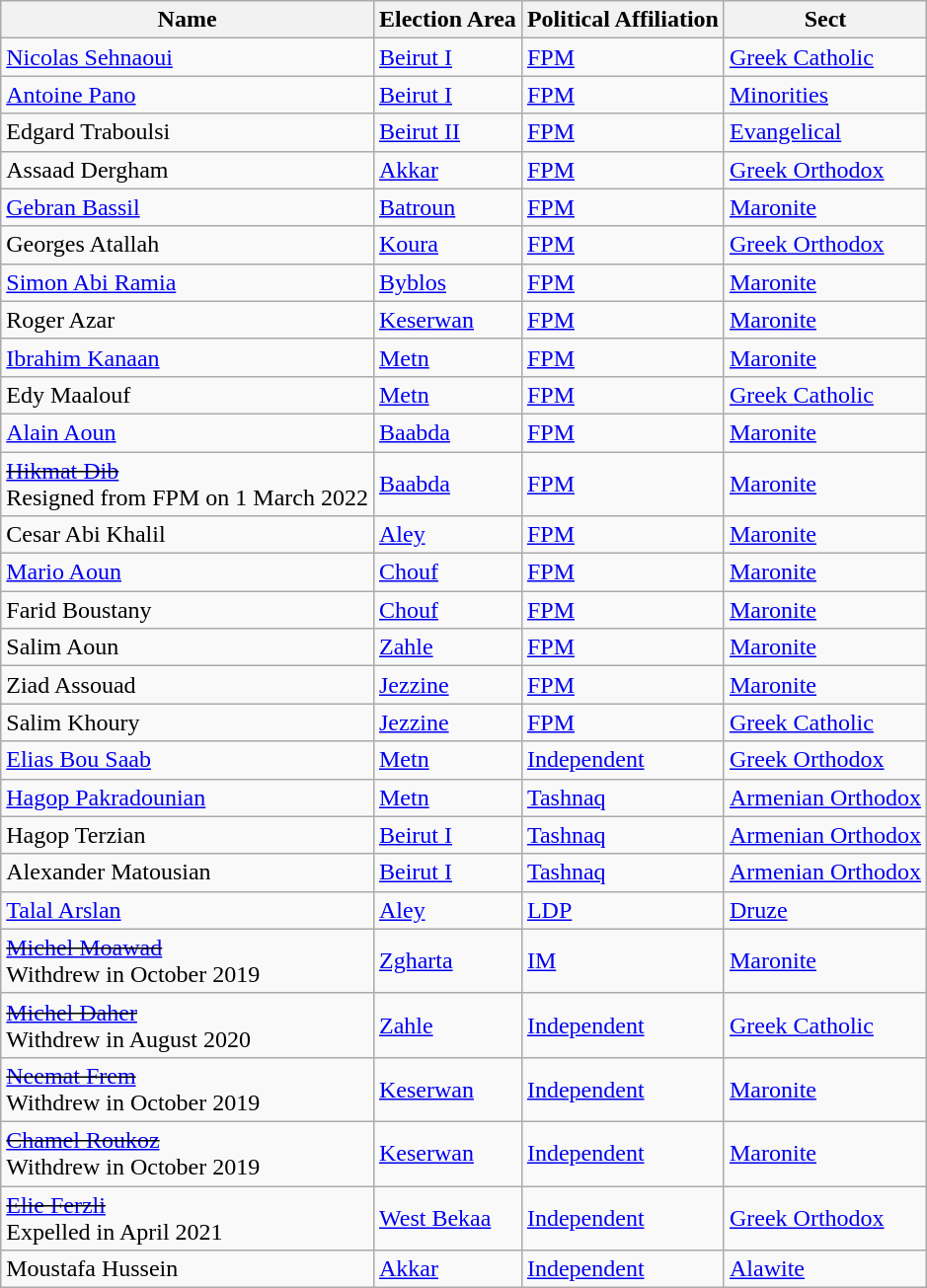<table class="wikitable sortable">
<tr>
<th>Name</th>
<th>Election Area</th>
<th>Political Affiliation</th>
<th>Sect</th>
</tr>
<tr>
<td><a href='#'>Nicolas Sehnaoui</a></td>
<td><a href='#'>Beirut I</a></td>
<td> <a href='#'>FPM</a></td>
<td><a href='#'>Greek Catholic</a></td>
</tr>
<tr>
<td><a href='#'>Antoine Pano</a></td>
<td><a href='#'>Beirut I</a></td>
<td> <a href='#'>FPM</a></td>
<td><a href='#'>Minorities</a></td>
</tr>
<tr>
<td>Edgard Traboulsi</td>
<td><a href='#'>Beirut II</a></td>
<td> <a href='#'>FPM</a></td>
<td><a href='#'>Evangelical</a></td>
</tr>
<tr>
<td>Assaad Dergham</td>
<td><a href='#'>Akkar</a></td>
<td> <a href='#'>FPM</a></td>
<td><a href='#'>Greek Orthodox</a></td>
</tr>
<tr>
<td><a href='#'>Gebran Bassil</a></td>
<td><a href='#'>Batroun</a></td>
<td> <a href='#'>FPM</a></td>
<td><a href='#'>Maronite</a></td>
</tr>
<tr>
<td>Georges Atallah</td>
<td><a href='#'>Koura</a></td>
<td> <a href='#'>FPM</a></td>
<td><a href='#'>Greek Orthodox</a></td>
</tr>
<tr>
<td><a href='#'>Simon Abi Ramia</a></td>
<td><a href='#'>Byblos</a></td>
<td> <a href='#'>FPM</a></td>
<td><a href='#'>Maronite</a></td>
</tr>
<tr>
<td>Roger Azar</td>
<td><a href='#'>Keserwan</a></td>
<td> <a href='#'>FPM</a></td>
<td><a href='#'>Maronite</a></td>
</tr>
<tr>
<td><a href='#'>Ibrahim Kanaan</a></td>
<td><a href='#'>Metn</a></td>
<td> <a href='#'>FPM</a></td>
<td><a href='#'>Maronite</a></td>
</tr>
<tr>
<td>Edy Maalouf</td>
<td><a href='#'>Metn</a></td>
<td> <a href='#'>FPM</a></td>
<td><a href='#'>Greek Catholic</a></td>
</tr>
<tr>
<td><a href='#'>Alain Aoun</a></td>
<td><a href='#'>Baabda</a></td>
<td> <a href='#'>FPM</a></td>
<td><a href='#'>Maronite</a></td>
</tr>
<tr>
<td><s><a href='#'>Hikmat Dib</a></s><br>Resigned from FPM on 1 March 2022</td>
<td><a href='#'>Baabda</a></td>
<td> <a href='#'>FPM</a></td>
<td><a href='#'>Maronite</a></td>
</tr>
<tr>
<td>Cesar Abi Khalil</td>
<td><a href='#'>Aley</a></td>
<td> <a href='#'>FPM</a></td>
<td><a href='#'>Maronite</a></td>
</tr>
<tr>
<td><a href='#'>Mario Aoun</a></td>
<td><a href='#'>Chouf</a></td>
<td> <a href='#'>FPM</a></td>
<td><a href='#'>Maronite</a></td>
</tr>
<tr>
<td>Farid Boustany</td>
<td><a href='#'>Chouf</a></td>
<td> <a href='#'>FPM</a></td>
<td><a href='#'>Maronite</a></td>
</tr>
<tr>
<td>Salim Aoun</td>
<td><a href='#'>Zahle</a></td>
<td> <a href='#'>FPM</a></td>
<td><a href='#'>Maronite</a></td>
</tr>
<tr>
<td>Ziad Assouad</td>
<td><a href='#'>Jezzine</a></td>
<td> <a href='#'>FPM</a></td>
<td><a href='#'>Maronite</a></td>
</tr>
<tr>
<td>Salim Khoury</td>
<td><a href='#'>Jezzine</a></td>
<td> <a href='#'>FPM</a></td>
<td><a href='#'>Greek Catholic</a></td>
</tr>
<tr>
<td><a href='#'>Elias Bou Saab</a></td>
<td><a href='#'>Metn</a></td>
<td> <a href='#'>Independent</a></td>
<td><a href='#'>Greek Orthodox</a></td>
</tr>
<tr>
<td><a href='#'>Hagop Pakradounian</a></td>
<td><a href='#'>Metn</a></td>
<td> <a href='#'>Tashnaq</a></td>
<td><a href='#'>Armenian Orthodox</a></td>
</tr>
<tr>
<td>Hagop Terzian</td>
<td><a href='#'>Beirut I</a></td>
<td> <a href='#'>Tashnaq</a></td>
<td><a href='#'>Armenian Orthodox</a></td>
</tr>
<tr>
<td>Alexander Matousian</td>
<td><a href='#'>Beirut I</a></td>
<td> <a href='#'>Tashnaq</a></td>
<td><a href='#'>Armenian Orthodox</a></td>
</tr>
<tr>
<td><a href='#'>Talal Arslan</a></td>
<td><a href='#'>Aley</a></td>
<td> <a href='#'>LDP</a></td>
<td><a href='#'>Druze</a></td>
</tr>
<tr>
<td><s><a href='#'>Michel Moawad</a></s><br>Withdrew in October 2019</td>
<td><a href='#'>Zgharta</a></td>
<td> <a href='#'>IM</a></td>
<td><a href='#'>Maronite</a></td>
</tr>
<tr>
<td><s><a href='#'>Michel Daher</a></s><br>Withdrew in August 2020</td>
<td><a href='#'>Zahle</a></td>
<td> <a href='#'>Independent</a></td>
<td><a href='#'>Greek Catholic</a></td>
</tr>
<tr>
<td><s><a href='#'>Neemat Frem</a></s><br>Withdrew in October 2019</td>
<td><a href='#'>Keserwan</a></td>
<td> <a href='#'>Independent</a></td>
<td><a href='#'>Maronite</a></td>
</tr>
<tr>
<td><s><a href='#'>Chamel Roukoz</a></s><br>Withdrew in October 2019</td>
<td><a href='#'>Keserwan</a></td>
<td> <a href='#'>Independent</a></td>
<td><a href='#'>Maronite</a></td>
</tr>
<tr>
<td><s><a href='#'>Elie Ferzli</a></s><br>Expelled in April 2021</td>
<td><a href='#'>West Bekaa</a></td>
<td> <a href='#'>Independent</a></td>
<td><a href='#'>Greek Orthodox</a></td>
</tr>
<tr>
<td>Moustafa Hussein</td>
<td><a href='#'>Akkar</a></td>
<td> <a href='#'>Independent</a></td>
<td><a href='#'>Alawite</a></td>
</tr>
</table>
